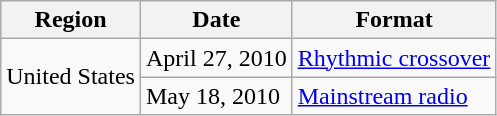<table class="wikitable">
<tr>
<th>Region</th>
<th>Date</th>
<th>Format</th>
</tr>
<tr>
<td rowspan="2">United States</td>
<td>April 27, 2010</td>
<td><a href='#'>Rhythmic crossover</a></td>
</tr>
<tr>
<td>May 18, 2010</td>
<td><a href='#'>Mainstream radio</a></td>
</tr>
</table>
